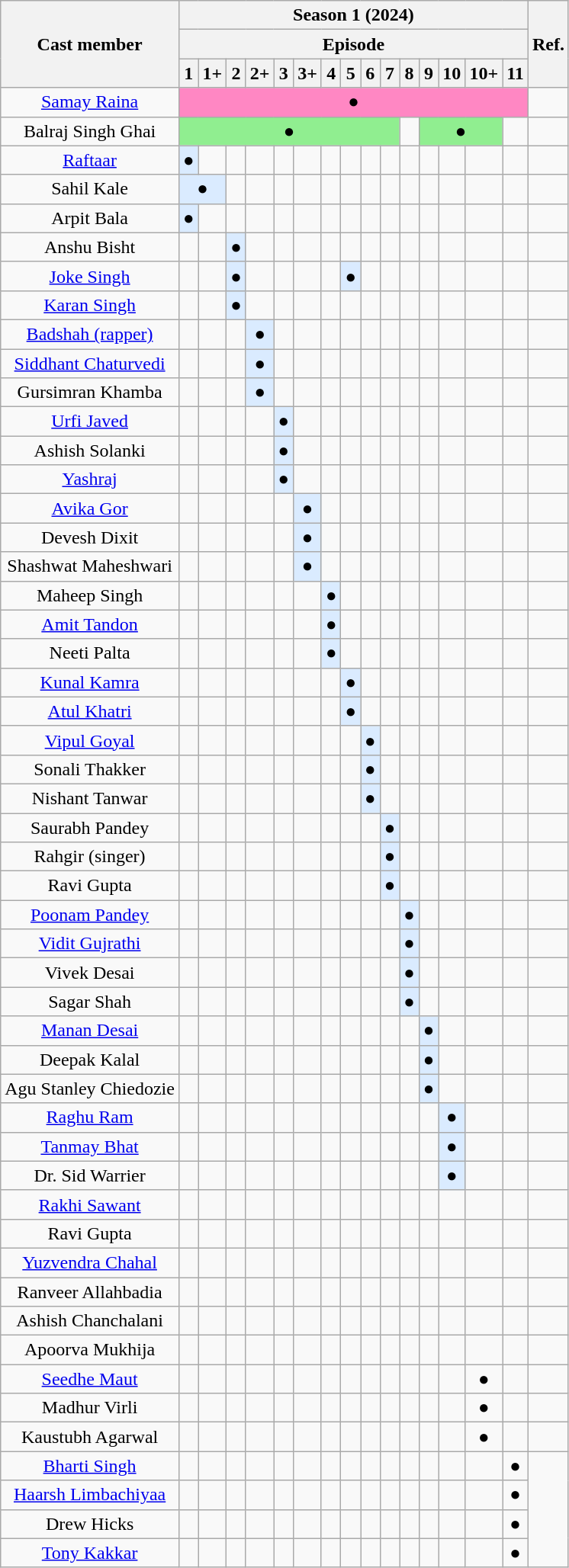<table class="wikitable plainrowheaders collapsible mw-collapsible nowrap" style="text-align:center; font-size:100%">
<tr>
<th rowspan="3" scope="col">Cast member</th>
<th colspan="15" scope="col" style="text-align:center">Season 1 (2024)</th>
<th rowspan="3">Ref.</th>
</tr>
<tr>
<th colspan="15">Episode</th>
</tr>
<tr>
<th>1</th>
<th>1+</th>
<th>2</th>
<th>2+</th>
<th>3</th>
<th>3+</th>
<th>4</th>
<th>5</th>
<th>6</th>
<th>7</th>
<th>8</th>
<th>9</th>
<th>10</th>
<th>10+</th>
<th>11</th>
</tr>
<tr>
<td><a href='#'>Samay Raina</a></td>
<td colspan="15" style="background:#FF87C3">●</td>
<td></td>
</tr>
<tr>
<td>Balraj Singh Ghai</td>
<td colspan="10" style="background:#90EE90">●</td>
<td></td>
<td colspan="3" style="background:#90EE90">●</td>
<td></td>
<td></td>
</tr>
<tr>
<td><a href='#'>Raftaar</a></td>
<td style="background:#DAEBFF">●</td>
<td></td>
<td></td>
<td></td>
<td></td>
<td></td>
<td></td>
<td></td>
<td></td>
<td></td>
<td></td>
<td></td>
<td></td>
<td></td>
<td></td>
<td></td>
</tr>
<tr>
<td>Sahil Kale</td>
<td colspan="2" style="background:#DAEBFF">●</td>
<td></td>
<td></td>
<td></td>
<td></td>
<td></td>
<td></td>
<td></td>
<td></td>
<td></td>
<td></td>
<td></td>
<td></td>
<td></td>
<td></td>
</tr>
<tr>
<td>Arpit Bala</td>
<td style="background:#DAEBFF">●</td>
<td></td>
<td></td>
<td></td>
<td></td>
<td></td>
<td></td>
<td></td>
<td></td>
<td></td>
<td></td>
<td></td>
<td></td>
<td></td>
<td></td>
<td></td>
</tr>
<tr>
<td>Anshu Bisht</td>
<td></td>
<td></td>
<td style="background:#DAEBFF">●</td>
<td></td>
<td></td>
<td></td>
<td></td>
<td></td>
<td></td>
<td></td>
<td></td>
<td></td>
<td></td>
<td></td>
<td></td>
<td></td>
</tr>
<tr>
<td><a href='#'>Joke Singh</a></td>
<td></td>
<td></td>
<td style="background:#DAEBFF">●</td>
<td></td>
<td></td>
<td></td>
<td></td>
<td style="background:#DAEBFF">●</td>
<td></td>
<td></td>
<td></td>
<td></td>
<td></td>
<td></td>
<td></td>
<td></td>
</tr>
<tr>
<td><a href='#'>Karan Singh</a></td>
<td></td>
<td></td>
<td style="background:#DAEBFF">●</td>
<td></td>
<td></td>
<td></td>
<td></td>
<td></td>
<td></td>
<td></td>
<td></td>
<td></td>
<td></td>
<td></td>
<td></td>
<td></td>
</tr>
<tr>
<td><a href='#'>Badshah (rapper)</a></td>
<td></td>
<td></td>
<td></td>
<td style="background:#DAEBFF">●</td>
<td></td>
<td></td>
<td></td>
<td></td>
<td></td>
<td></td>
<td></td>
<td></td>
<td></td>
<td></td>
<td></td>
<td></td>
</tr>
<tr>
<td><a href='#'>Siddhant Chaturvedi</a></td>
<td></td>
<td></td>
<td></td>
<td style="background:#DAEBFF">●</td>
<td></td>
<td></td>
<td></td>
<td></td>
<td></td>
<td></td>
<td></td>
<td></td>
<td></td>
<td></td>
<td></td>
<td></td>
</tr>
<tr>
<td>Gursimran Khamba</td>
<td></td>
<td></td>
<td></td>
<td style="background:#DAEBFF">●</td>
<td></td>
<td></td>
<td></td>
<td></td>
<td></td>
<td></td>
<td></td>
<td></td>
<td></td>
<td></td>
<td></td>
<td></td>
</tr>
<tr>
<td><a href='#'>Urfi Javed</a></td>
<td></td>
<td></td>
<td></td>
<td></td>
<td style="background:#DAEBFF">●</td>
<td></td>
<td></td>
<td></td>
<td></td>
<td></td>
<td></td>
<td></td>
<td></td>
<td></td>
<td></td>
<td></td>
</tr>
<tr>
<td>Ashish Solanki</td>
<td></td>
<td></td>
<td></td>
<td></td>
<td style="background:#DAEBFF">●</td>
<td></td>
<td></td>
<td></td>
<td></td>
<td></td>
<td></td>
<td></td>
<td></td>
<td></td>
<td></td>
<td></td>
</tr>
<tr>
<td><a href='#'>Yashraj</a></td>
<td></td>
<td></td>
<td></td>
<td></td>
<td style="background:#DAEBFF">●</td>
<td></td>
<td></td>
<td></td>
<td></td>
<td></td>
<td></td>
<td></td>
<td></td>
<td></td>
<td></td>
<td></td>
</tr>
<tr>
<td><a href='#'>Avika Gor</a></td>
<td></td>
<td></td>
<td></td>
<td></td>
<td></td>
<td style="background:#DAEBFF">●</td>
<td></td>
<td></td>
<td></td>
<td></td>
<td></td>
<td></td>
<td></td>
<td></td>
<td></td>
<td></td>
</tr>
<tr>
<td>Devesh Dixit</td>
<td></td>
<td></td>
<td></td>
<td></td>
<td></td>
<td style="background:#DAEBFF">●</td>
<td></td>
<td></td>
<td></td>
<td></td>
<td></td>
<td></td>
<td></td>
<td></td>
<td></td>
<td></td>
</tr>
<tr>
<td>Shashwat Maheshwari</td>
<td></td>
<td></td>
<td></td>
<td></td>
<td></td>
<td style="background:#DAEBFF">●</td>
<td></td>
<td></td>
<td></td>
<td></td>
<td></td>
<td></td>
<td></td>
<td></td>
<td></td>
<td></td>
</tr>
<tr>
<td>Maheep Singh</td>
<td></td>
<td></td>
<td></td>
<td></td>
<td></td>
<td></td>
<td style="background:#DAEBFF">●</td>
<td></td>
<td></td>
<td></td>
<td></td>
<td></td>
<td></td>
<td></td>
<td></td>
<td></td>
</tr>
<tr>
<td><a href='#'>Amit Tandon</a></td>
<td></td>
<td></td>
<td></td>
<td></td>
<td></td>
<td></td>
<td style="background:#DAEBFF">●</td>
<td></td>
<td></td>
<td></td>
<td></td>
<td></td>
<td></td>
<td></td>
<td></td>
<td></td>
</tr>
<tr>
<td>Neeti Palta</td>
<td></td>
<td></td>
<td></td>
<td></td>
<td></td>
<td></td>
<td style="background:#DAEBFF">●</td>
<td></td>
<td></td>
<td></td>
<td></td>
<td></td>
<td></td>
<td></td>
<td></td>
<td></td>
</tr>
<tr>
<td><a href='#'>Kunal Kamra</a></td>
<td></td>
<td></td>
<td></td>
<td></td>
<td></td>
<td></td>
<td></td>
<td style="background:#DAEBFF">●</td>
<td></td>
<td></td>
<td></td>
<td></td>
<td></td>
<td></td>
<td></td>
<td></td>
</tr>
<tr>
<td><a href='#'>Atul Khatri</a></td>
<td></td>
<td></td>
<td></td>
<td></td>
<td></td>
<td></td>
<td></td>
<td style="background:#DAEBFF">●</td>
<td></td>
<td></td>
<td></td>
<td></td>
<td></td>
<td></td>
<td></td>
<td></td>
</tr>
<tr>
<td><a href='#'>Vipul Goyal</a></td>
<td></td>
<td></td>
<td></td>
<td></td>
<td></td>
<td></td>
<td></td>
<td></td>
<td style="background:#DAEBFF">●</td>
<td></td>
<td></td>
<td></td>
<td></td>
<td></td>
<td></td>
<td></td>
</tr>
<tr>
<td>Sonali Thakker</td>
<td></td>
<td></td>
<td></td>
<td></td>
<td></td>
<td></td>
<td></td>
<td></td>
<td style="background:#DAEBFF">●</td>
<td></td>
<td></td>
<td></td>
<td></td>
<td></td>
<td></td>
<td></td>
</tr>
<tr>
<td>Nishant Tanwar</td>
<td></td>
<td></td>
<td></td>
<td></td>
<td></td>
<td></td>
<td></td>
<td></td>
<td style="background:#DAEBFF">●</td>
<td></td>
<td></td>
<td></td>
<td></td>
<td></td>
<td></td>
<td></td>
</tr>
<tr>
<td>Saurabh Pandey</td>
<td></td>
<td></td>
<td></td>
<td></td>
<td></td>
<td></td>
<td></td>
<td></td>
<td></td>
<td style="background:#DAEBFF">●</td>
<td></td>
<td></td>
<td></td>
<td></td>
<td></td>
<td></td>
</tr>
<tr>
<td>Rahgir (singer)</td>
<td></td>
<td></td>
<td></td>
<td></td>
<td></td>
<td></td>
<td></td>
<td></td>
<td></td>
<td style="background:#DAEBFF">●</td>
<td></td>
<td></td>
<td></td>
<td></td>
<td></td>
<td></td>
</tr>
<tr>
<td>Ravi Gupta</td>
<td></td>
<td></td>
<td></td>
<td></td>
<td></td>
<td></td>
<td></td>
<td></td>
<td></td>
<td style="background:#DAEBFF">●</td>
<td></td>
<td></td>
<td></td>
<td></td>
<td></td>
<td></td>
</tr>
<tr>
<td><a href='#'>Poonam Pandey</a></td>
<td></td>
<td></td>
<td></td>
<td></td>
<td></td>
<td></td>
<td></td>
<td></td>
<td></td>
<td></td>
<td style="background:#DAEBFF">●</td>
<td></td>
<td></td>
<td></td>
<td></td>
<td></td>
</tr>
<tr>
<td><a href='#'>Vidit Gujrathi</a></td>
<td></td>
<td></td>
<td></td>
<td></td>
<td></td>
<td></td>
<td></td>
<td></td>
<td></td>
<td></td>
<td style="background:#DAEBFF">●</td>
<td></td>
<td></td>
<td></td>
<td></td>
<td></td>
</tr>
<tr>
<td>Vivek Desai</td>
<td></td>
<td></td>
<td></td>
<td></td>
<td></td>
<td></td>
<td></td>
<td></td>
<td></td>
<td></td>
<td style="background:#DAEBFF">●</td>
<td></td>
<td></td>
<td></td>
<td></td>
<td></td>
</tr>
<tr>
<td>Sagar Shah</td>
<td></td>
<td></td>
<td></td>
<td></td>
<td></td>
<td></td>
<td></td>
<td></td>
<td></td>
<td></td>
<td style="background:#DAEBFF">●</td>
<td></td>
<td></td>
<td></td>
<td></td>
<td></td>
</tr>
<tr>
<td><a href='#'>Manan Desai</a></td>
<td></td>
<td></td>
<td></td>
<td></td>
<td></td>
<td></td>
<td></td>
<td></td>
<td></td>
<td></td>
<td></td>
<td style="background:#DAEBFF">●</td>
<td></td>
<td></td>
<td></td>
<td></td>
</tr>
<tr>
<td>Deepak Kalal</td>
<td></td>
<td></td>
<td></td>
<td></td>
<td></td>
<td></td>
<td></td>
<td></td>
<td></td>
<td></td>
<td></td>
<td style="background:#DAEBFF">●</td>
<td></td>
<td></td>
<td></td>
<td></td>
</tr>
<tr>
<td>Agu Stanley Chiedozie</td>
<td></td>
<td></td>
<td></td>
<td></td>
<td></td>
<td></td>
<td></td>
<td></td>
<td></td>
<td></td>
<td></td>
<td style="background:#DAEBFF">●</td>
<td></td>
<td></td>
<td></td>
<td></td>
</tr>
<tr>
<td><a href='#'>Raghu Ram</a></td>
<td></td>
<td></td>
<td></td>
<td></td>
<td></td>
<td></td>
<td></td>
<td></td>
<td></td>
<td></td>
<td></td>
<td></td>
<td style="background:#DAEBFF">●</td>
<td></td>
<td></td>
<td></td>
</tr>
<tr>
<td><a href='#'>Tanmay Bhat</a></td>
<td></td>
<td></td>
<td></td>
<td></td>
<td></td>
<td></td>
<td></td>
<td></td>
<td></td>
<td></td>
<td></td>
<td></td>
<td style="background:#DAEBFF">●</td>
<td></td>
<td></td>
<td></td>
</tr>
<tr>
<td>Dr. Sid Warrier</td>
<td></td>
<td></td>
<td></td>
<td></td>
<td></td>
<td></td>
<td></td>
<td></td>
<td></td>
<td></td>
<td></td>
<td></td>
<td style="background:#DAEBFF">●</td>
<td></td>
<td></td>
<td></td>
</tr>
<tr>
<td><a href='#'>Rakhi Sawant</a></td>
<td></td>
<td></td>
<td></td>
<td></td>
<td></td>
<td></td>
<td></td>
<td></td>
<td></td>
<td></td>
<td></td>
<td></td>
<td></td>
<td></td>
<td></td>
<td></td>
</tr>
<tr>
<td>Ravi Gupta</td>
<td></td>
<td></td>
<td></td>
<td></td>
<td></td>
<td></td>
<td></td>
<td></td>
<td></td>
<td></td>
<td></td>
<td></td>
<td></td>
<td></td>
<td></td>
<td></td>
</tr>
<tr>
<td><a href='#'>Yuzvendra Chahal</a></td>
<td></td>
<td></td>
<td></td>
<td></td>
<td></td>
<td></td>
<td></td>
<td></td>
<td></td>
<td></td>
<td></td>
<td></td>
<td></td>
<td></td>
<td></td>
<td></td>
</tr>
<tr>
<td>Ranveer Allahbadia</td>
<td></td>
<td></td>
<td></td>
<td></td>
<td></td>
<td></td>
<td></td>
<td></td>
<td></td>
<td></td>
<td></td>
<td></td>
<td></td>
<td></td>
<td></td>
<td></td>
</tr>
<tr>
<td>Ashish Chanchalani</td>
<td></td>
<td></td>
<td></td>
<td></td>
<td></td>
<td></td>
<td></td>
<td></td>
<td></td>
<td></td>
<td></td>
<td></td>
<td></td>
<td></td>
<td></td>
<td></td>
</tr>
<tr>
<td>Apoorva Mukhija</td>
<td></td>
<td></td>
<td></td>
<td></td>
<td></td>
<td></td>
<td></td>
<td></td>
<td></td>
<td></td>
<td></td>
<td></td>
<td></td>
<td></td>
<td></td>
<td></td>
</tr>
<tr>
<td><a href='#'>Seedhe Maut</a></td>
<td></td>
<td></td>
<td></td>
<td></td>
<td></td>
<td></td>
<td></td>
<td></td>
<td></td>
<td></td>
<td></td>
<td></td>
<td></td>
<td>●</td>
<td></td>
<td></td>
</tr>
<tr>
<td>Madhur Virli</td>
<td></td>
<td></td>
<td></td>
<td></td>
<td></td>
<td></td>
<td></td>
<td></td>
<td></td>
<td></td>
<td></td>
<td></td>
<td></td>
<td>●</td>
<td></td>
<td></td>
</tr>
<tr>
<td>Kaustubh Agarwal</td>
<td></td>
<td></td>
<td></td>
<td></td>
<td></td>
<td></td>
<td></td>
<td></td>
<td></td>
<td></td>
<td></td>
<td></td>
<td></td>
<td>●</td>
<td></td>
<td></td>
</tr>
<tr>
<td><a href='#'>Bharti Singh</a></td>
<td></td>
<td></td>
<td></td>
<td></td>
<td></td>
<td></td>
<td></td>
<td></td>
<td></td>
<td></td>
<td></td>
<td></td>
<td></td>
<td></td>
<td>●</td>
<td rowspan="4"></td>
</tr>
<tr>
<td><a href='#'>Haarsh Limbachiyaa</a></td>
<td></td>
<td></td>
<td></td>
<td></td>
<td></td>
<td></td>
<td></td>
<td></td>
<td></td>
<td></td>
<td></td>
<td></td>
<td></td>
<td></td>
<td>●</td>
</tr>
<tr>
<td>Drew Hicks</td>
<td></td>
<td></td>
<td></td>
<td></td>
<td></td>
<td></td>
<td></td>
<td></td>
<td></td>
<td></td>
<td></td>
<td></td>
<td></td>
<td></td>
<td>●</td>
</tr>
<tr>
<td><a href='#'>Tony Kakkar</a></td>
<td></td>
<td></td>
<td></td>
<td></td>
<td></td>
<td></td>
<td></td>
<td></td>
<td></td>
<td></td>
<td></td>
<td></td>
<td></td>
<td></td>
<td>●</td>
</tr>
</table>
